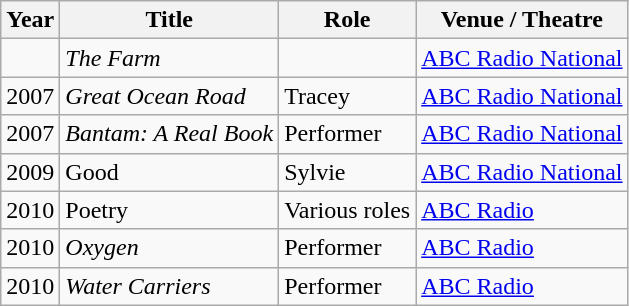<table class="wikitable">
<tr>
<th>Year</th>
<th>Title</th>
<th>Role</th>
<th>Venue / Theatre</th>
</tr>
<tr>
<td></td>
<td><em>The Farm</em></td>
<td></td>
<td><a href='#'>ABC Radio National</a></td>
</tr>
<tr>
<td>2007</td>
<td><em>Great Ocean Road</em></td>
<td>Tracey</td>
<td><a href='#'>ABC Radio National</a></td>
</tr>
<tr>
<td>2007</td>
<td><em>Bantam: A Real Book</em></td>
<td>Performer</td>
<td><a href='#'>ABC Radio National</a></td>
</tr>
<tr>
<td>2009</td>
<td>Good</td>
<td>Sylvie</td>
<td><a href='#'>ABC Radio National</a></td>
</tr>
<tr>
<td>2010</td>
<td>Poetry</td>
<td>Various roles</td>
<td><a href='#'>ABC Radio</a></td>
</tr>
<tr>
<td>2010</td>
<td><em>Oxygen</em></td>
<td>Performer</td>
<td><a href='#'>ABC Radio</a></td>
</tr>
<tr>
<td>2010</td>
<td><em>Water Carriers</em></td>
<td>Performer</td>
<td><a href='#'>ABC Radio</a></td>
</tr>
</table>
